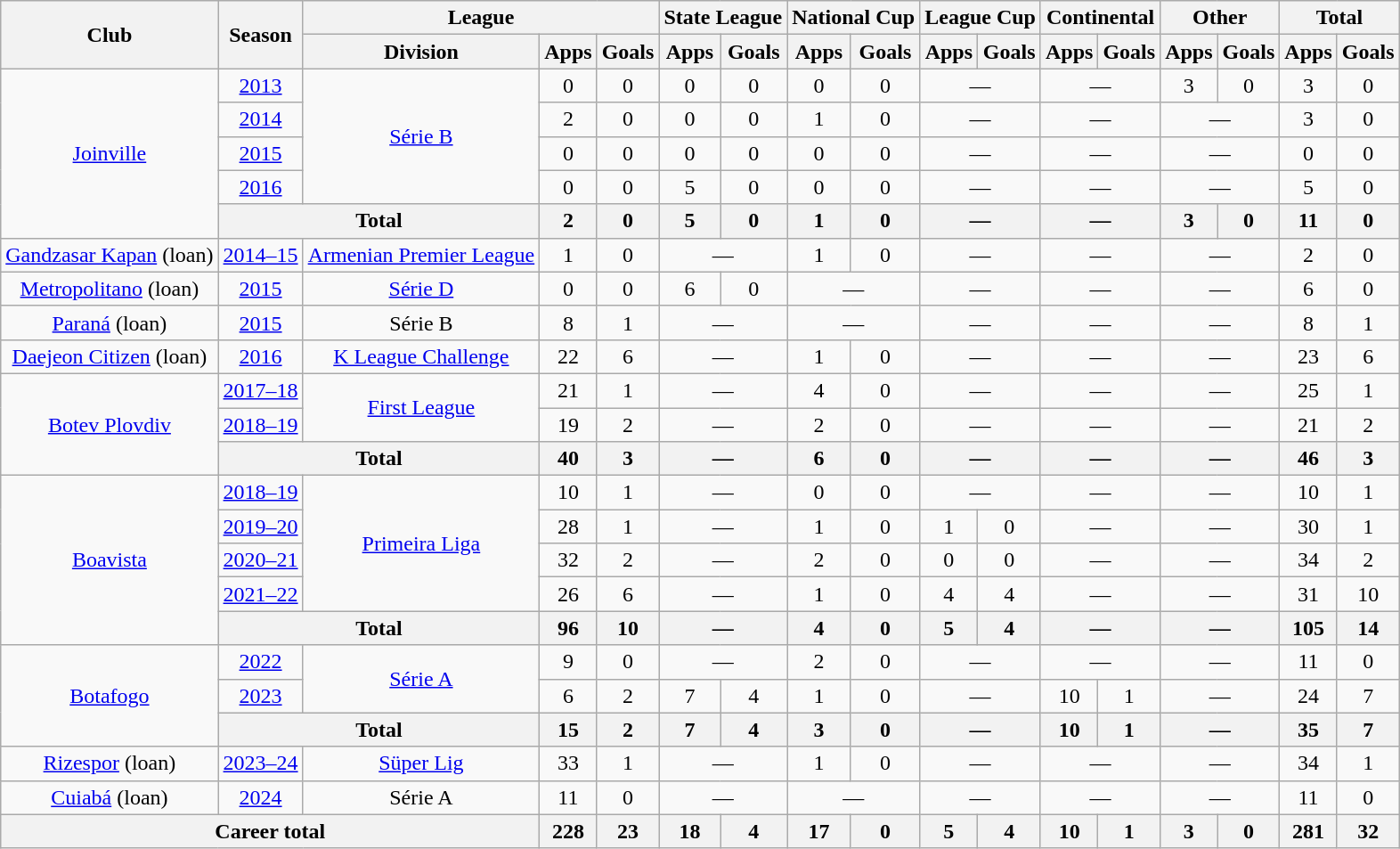<table class="wikitable" style="text-align: center;">
<tr>
<th rowspan="2">Club</th>
<th rowspan="2">Season</th>
<th colspan="3">League</th>
<th colspan="2">State League</th>
<th colspan="2">National Cup</th>
<th colspan="2">League Cup</th>
<th colspan="2">Continental</th>
<th colspan="2">Other</th>
<th colspan="2">Total</th>
</tr>
<tr>
<th>Division</th>
<th>Apps</th>
<th>Goals</th>
<th>Apps</th>
<th>Goals</th>
<th>Apps</th>
<th>Goals</th>
<th>Apps</th>
<th>Goals</th>
<th>Apps</th>
<th>Goals</th>
<th>Apps</th>
<th>Goals</th>
<th>Apps</th>
<th>Goals</th>
</tr>
<tr>
<td rowspan="5" valign="center"><a href='#'>Joinville</a></td>
<td><a href='#'>2013</a></td>
<td rowspan="4" valign="center"><a href='#'>Série B</a></td>
<td>0</td>
<td>0</td>
<td>0</td>
<td>0</td>
<td>0</td>
<td>0</td>
<td colspan="2">—</td>
<td colspan="2">—</td>
<td>3</td>
<td>0</td>
<td>3</td>
<td>0</td>
</tr>
<tr>
<td><a href='#'>2014</a></td>
<td>2</td>
<td>0</td>
<td>0</td>
<td>0</td>
<td>1</td>
<td>0</td>
<td colspan="2">—</td>
<td colspan="2">—</td>
<td colspan="2">—</td>
<td>3</td>
<td>0</td>
</tr>
<tr>
<td><a href='#'>2015</a></td>
<td>0</td>
<td>0</td>
<td>0</td>
<td>0</td>
<td>0</td>
<td>0</td>
<td colspan="2">—</td>
<td colspan="2">—</td>
<td colspan="2">—</td>
<td>0</td>
<td>0</td>
</tr>
<tr>
<td><a href='#'>2016</a></td>
<td>0</td>
<td>0</td>
<td>5</td>
<td>0</td>
<td>0</td>
<td>0</td>
<td colspan="2">—</td>
<td colspan="2">—</td>
<td colspan="2">—</td>
<td>5</td>
<td>0</td>
</tr>
<tr>
<th colspan="2">Total</th>
<th>2</th>
<th>0</th>
<th>5</th>
<th>0</th>
<th>1</th>
<th>0</th>
<th colspan="2">—</th>
<th colspan="2">—</th>
<th>3</th>
<th>0</th>
<th>11</th>
<th>0</th>
</tr>
<tr>
<td valign="center"><a href='#'>Gandzasar Kapan</a> (loan)</td>
<td><a href='#'>2014–15</a></td>
<td><a href='#'>Armenian Premier League</a></td>
<td>1</td>
<td>0</td>
<td colspan="2">—</td>
<td>1</td>
<td>0</td>
<td colspan="2">—</td>
<td colspan="2">—</td>
<td colspan="2">—</td>
<td>2</td>
<td>0</td>
</tr>
<tr>
<td valign="center"><a href='#'>Metropolitano</a> (loan)</td>
<td><a href='#'>2015</a></td>
<td><a href='#'>Série D</a></td>
<td>0</td>
<td>0</td>
<td>6</td>
<td>0</td>
<td colspan="2">—</td>
<td colspan="2">—</td>
<td colspan="2">—</td>
<td colspan="2">—</td>
<td>6</td>
<td>0</td>
</tr>
<tr>
<td valign="center"><a href='#'>Paraná</a> (loan)</td>
<td><a href='#'>2015</a></td>
<td>Série B</td>
<td>8</td>
<td>1</td>
<td colspan="2">—</td>
<td colspan="2">—</td>
<td colspan="2">—</td>
<td colspan="2">—</td>
<td colspan="2">—</td>
<td>8</td>
<td>1</td>
</tr>
<tr>
<td valign="center"><a href='#'>Daejeon Citizen</a> (loan)</td>
<td><a href='#'>2016</a></td>
<td><a href='#'>K League Challenge</a></td>
<td>22</td>
<td>6</td>
<td colspan="2">—</td>
<td>1</td>
<td>0</td>
<td colspan="2">—</td>
<td colspan="2">—</td>
<td colspan="2">—</td>
<td>23</td>
<td>6</td>
</tr>
<tr>
<td rowspan="3" valign="center"><a href='#'>Botev Plovdiv</a></td>
<td><a href='#'>2017–18</a></td>
<td rowspan="2"><a href='#'>First League</a></td>
<td>21</td>
<td>1</td>
<td colspan="2">—</td>
<td>4</td>
<td>0</td>
<td colspan="2">—</td>
<td colspan="2">—</td>
<td colspan="2">—</td>
<td>25</td>
<td>1</td>
</tr>
<tr>
<td><a href='#'>2018–19</a></td>
<td>19</td>
<td>2</td>
<td colspan="2">—</td>
<td>2</td>
<td>0</td>
<td colspan="2">—</td>
<td colspan="2">—</td>
<td colspan="2">—</td>
<td>21</td>
<td>2</td>
</tr>
<tr>
<th colspan="2">Total</th>
<th>40</th>
<th>3</th>
<th colspan="2">—</th>
<th>6</th>
<th>0</th>
<th colspan="2">—</th>
<th colspan="2">—</th>
<th colspan="2">—</th>
<th>46</th>
<th>3</th>
</tr>
<tr>
<td rowspan="5" valign="center"><a href='#'>Boavista</a></td>
<td><a href='#'>2018–19</a></td>
<td rowspan="4"><a href='#'>Primeira Liga</a></td>
<td>10</td>
<td>1</td>
<td colspan="2">—</td>
<td>0</td>
<td>0</td>
<td colspan="2">—</td>
<td colspan="2">—</td>
<td colspan="2">—</td>
<td>10</td>
<td>1</td>
</tr>
<tr>
<td><a href='#'>2019–20</a></td>
<td>28</td>
<td>1</td>
<td colspan="2">—</td>
<td>1</td>
<td>0</td>
<td>1</td>
<td>0</td>
<td colspan="2">—</td>
<td colspan="2">—</td>
<td>30</td>
<td>1</td>
</tr>
<tr>
<td><a href='#'>2020–21</a></td>
<td>32</td>
<td>2</td>
<td colspan="2">—</td>
<td>2</td>
<td>0</td>
<td>0</td>
<td>0</td>
<td colspan="2">—</td>
<td colspan="2">—</td>
<td>34</td>
<td>2</td>
</tr>
<tr>
<td><a href='#'>2021–22</a></td>
<td>26</td>
<td>6</td>
<td colspan="2">—</td>
<td>1</td>
<td>0</td>
<td>4</td>
<td>4</td>
<td colspan="2">—</td>
<td colspan="2">—</td>
<td>31</td>
<td>10</td>
</tr>
<tr>
<th colspan="2">Total</th>
<th>96</th>
<th>10</th>
<th colspan="2">—</th>
<th>4</th>
<th>0</th>
<th>5</th>
<th>4</th>
<th colspan="2">—</th>
<th colspan="2">—</th>
<th>105</th>
<th>14</th>
</tr>
<tr>
<td rowspan="3" valign="center"><a href='#'>Botafogo</a></td>
<td><a href='#'>2022</a></td>
<td rowspan="2" valign="center"><a href='#'>Série A</a></td>
<td>9</td>
<td>0</td>
<td colspan="2">—</td>
<td>2</td>
<td>0</td>
<td colspan="2">—</td>
<td colspan="2">—</td>
<td colspan="2">—</td>
<td>11</td>
<td>0</td>
</tr>
<tr>
<td><a href='#'>2023</a></td>
<td>6</td>
<td>2</td>
<td>7</td>
<td>4</td>
<td>1</td>
<td>0</td>
<td colspan="2">—</td>
<td>10</td>
<td>1</td>
<td colspan="2">—</td>
<td>24</td>
<td>7</td>
</tr>
<tr>
<th colspan="2">Total</th>
<th>15</th>
<th>2</th>
<th>7</th>
<th>4</th>
<th>3</th>
<th>0</th>
<th colspan="2">—</th>
<th>10</th>
<th>1</th>
<th colspan="2">—</th>
<th>35</th>
<th>7</th>
</tr>
<tr>
<td valign="center"><a href='#'>Rizespor</a> (loan)</td>
<td><a href='#'>2023–24</a></td>
<td><a href='#'>Süper Lig</a></td>
<td>33</td>
<td>1</td>
<td colspan="2">—</td>
<td>1</td>
<td>0</td>
<td colspan="2">—</td>
<td colspan="2">—</td>
<td colspan="2">—</td>
<td>34</td>
<td>1</td>
</tr>
<tr>
<td valign="center"><a href='#'>Cuiabá</a> (loan)</td>
<td><a href='#'>2024</a></td>
<td>Série A</td>
<td>11</td>
<td>0</td>
<td colspan="2">—</td>
<td colspan="2">—</td>
<td colspan="2">—</td>
<td colspan="2">—</td>
<td colspan="2">—</td>
<td>11</td>
<td>0</td>
</tr>
<tr>
<th colspan="3">Career total</th>
<th>228</th>
<th>23</th>
<th>18</th>
<th>4</th>
<th>17</th>
<th>0</th>
<th>5</th>
<th>4</th>
<th>10</th>
<th>1</th>
<th>3</th>
<th>0</th>
<th>281</th>
<th>32</th>
</tr>
</table>
